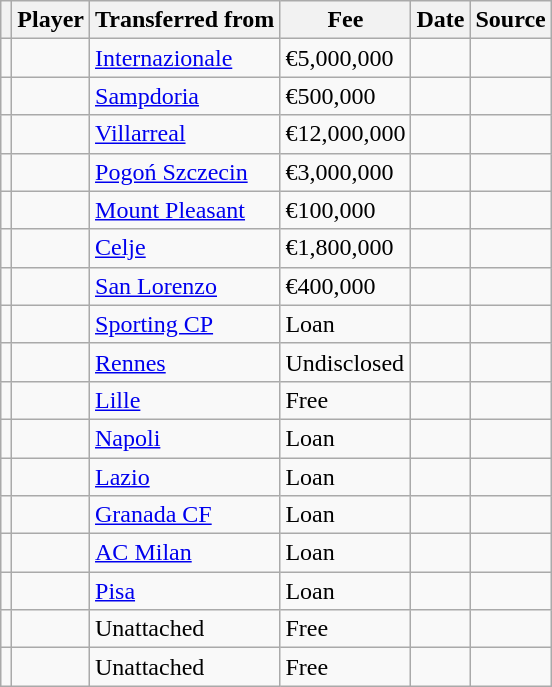<table class="wikitable plainrowheaders sortable">
<tr>
<th></th>
<th scope="col">Player</th>
<th>Transferred from</th>
<th style="width: 65px;">Fee</th>
<th scope="col">Date</th>
<th scope="col">Source</th>
</tr>
<tr>
<td align="center"></td>
<td></td>
<td> <a href='#'>Internazionale</a></td>
<td>€5,000,000</td>
<td></td>
<td></td>
</tr>
<tr>
<td align="center"></td>
<td></td>
<td> <a href='#'>Sampdoria</a></td>
<td>€500,000</td>
<td></td>
<td></td>
</tr>
<tr>
<td align="center"></td>
<td></td>
<td> <a href='#'>Villarreal</a></td>
<td>€12,000,000</td>
<td></td>
<td></td>
</tr>
<tr>
<td align="center"></td>
<td></td>
<td> <a href='#'>Pogoń Szczecin</a></td>
<td>€3,000,000</td>
<td></td>
<td></td>
</tr>
<tr>
<td align="center"></td>
<td></td>
<td> <a href='#'>Mount Pleasant</a></td>
<td>€100,000</td>
<td></td>
<td></td>
</tr>
<tr>
<td align="center"></td>
<td></td>
<td> <a href='#'>Celje</a></td>
<td>€1,800,000</td>
<td></td>
<td></td>
</tr>
<tr>
<td align="center"></td>
<td></td>
<td> <a href='#'>San Lorenzo</a></td>
<td>€400,000</td>
<td></td>
<td></td>
</tr>
<tr>
<td align="center"></td>
<td></td>
<td> <a href='#'>Sporting CP</a></td>
<td>Loan</td>
<td></td>
<td></td>
</tr>
<tr>
<td align="center"></td>
<td></td>
<td> <a href='#'>Rennes</a></td>
<td>Undisclosed</td>
<td></td>
<td></td>
</tr>
<tr>
<td align="center"></td>
<td></td>
<td> <a href='#'>Lille</a></td>
<td>Free</td>
<td></td>
<td></td>
</tr>
<tr>
<td align="center"></td>
<td></td>
<td> <a href='#'>Napoli</a></td>
<td>Loan</td>
<td></td>
<td></td>
</tr>
<tr>
<td align="center"></td>
<td></td>
<td> <a href='#'>Lazio</a></td>
<td>Loan</td>
<td></td>
<td></td>
</tr>
<tr>
<td align="center"></td>
<td></td>
<td> <a href='#'>Granada CF</a></td>
<td>Loan</td>
<td></td>
<td></td>
</tr>
<tr>
<td align="center"></td>
<td></td>
<td> <a href='#'>AC Milan</a></td>
<td>Loan</td>
<td></td>
<td></td>
</tr>
<tr>
<td align="center"></td>
<td></td>
<td> <a href='#'>Pisa</a></td>
<td>Loan</td>
<td></td>
<td></td>
</tr>
<tr>
<td align="center"></td>
<td></td>
<td>Unattached</td>
<td>Free</td>
<td></td>
<td></td>
</tr>
<tr>
<td align="center"></td>
<td></td>
<td>Unattached</td>
<td>Free</td>
<td></td>
<td></td>
</tr>
</table>
